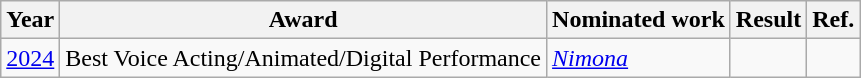<table class="wikitable">
<tr>
<th>Year</th>
<th>Award</th>
<th>Nominated work</th>
<th>Result</th>
<th>Ref.</th>
</tr>
<tr>
<td><a href='#'>2024</a></td>
<td>Best Voice Acting/Animated/Digital Performance</td>
<td><em><a href='#'>Nimona</a></em></td>
<td></td>
<td align="center"></td>
</tr>
</table>
